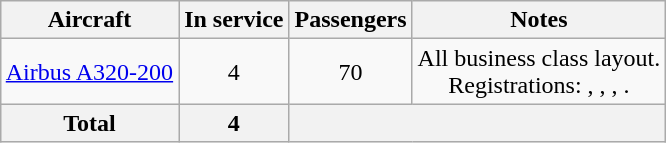<table class="wikitable" style="border-collapse:collapse;text-align:center;margin:auto;">
<tr>
<th>Aircraft</th>
<th>In service</th>
<th>Passengers</th>
<th>Notes</th>
</tr>
<tr>
<td><a href='#'>Airbus A320-200</a></td>
<td>4</td>
<td>70</td>
<td>All business class layout.<br>Registrations: , , , .</td>
</tr>
<tr>
<th>Total</th>
<th>4</th>
<th colspan="2"></th>
</tr>
</table>
